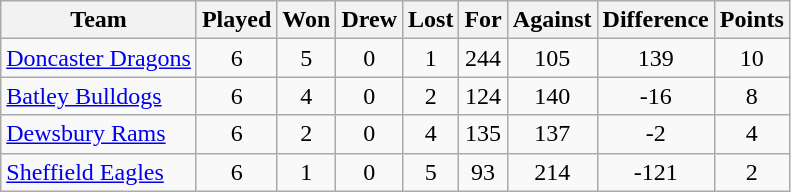<table class="wikitable" style="text-align:center;">
<tr>
<th>Team</th>
<th>Played</th>
<th>Won</th>
<th>Drew</th>
<th>Lost</th>
<th>For</th>
<th>Against</th>
<th>Difference</th>
<th>Points</th>
</tr>
<tr ---->
<td style="text-align:left;"><a href='#'>Doncaster Dragons</a></td>
<td>6</td>
<td>5</td>
<td>0</td>
<td>1</td>
<td>244</td>
<td>105</td>
<td>139</td>
<td>10</td>
</tr>
<tr ---->
<td style="text-align:left;"><a href='#'>Batley Bulldogs</a></td>
<td>6</td>
<td>4</td>
<td>0</td>
<td>2</td>
<td>124</td>
<td>140</td>
<td>-16</td>
<td>8</td>
</tr>
<tr ---->
<td style="text-align:left;"><a href='#'>Dewsbury Rams</a></td>
<td>6</td>
<td>2</td>
<td>0</td>
<td>4</td>
<td>135</td>
<td>137</td>
<td>-2</td>
<td>4</td>
</tr>
<tr ---->
<td style="text-align:left;"><a href='#'>Sheffield Eagles</a></td>
<td>6</td>
<td>1</td>
<td>0</td>
<td>5</td>
<td>93</td>
<td>214</td>
<td>-121</td>
<td>2</td>
</tr>
</table>
